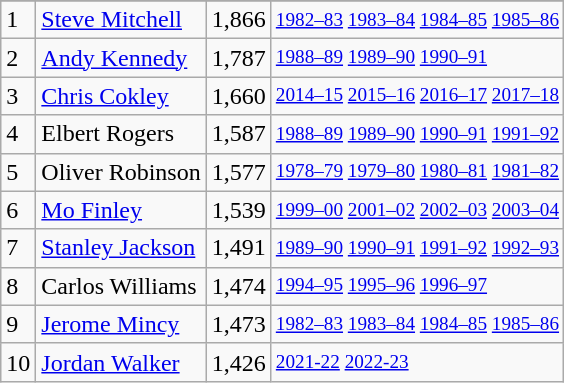<table class="wikitable"92>
<tr>
</tr>
<tr>
<td>1</td>
<td><a href='#'>Steve Mitchell</a></td>
<td>1,866</td>
<td style="font-size:80%;"><a href='#'>1982–83</a> <a href='#'>1983–84</a> <a href='#'>1984–85</a> <a href='#'>1985–86</a></td>
</tr>
<tr>
<td>2</td>
<td><a href='#'>Andy Kennedy</a></td>
<td>1,787</td>
<td style="font-size:80%;"><a href='#'>1988–89</a> <a href='#'>1989–90</a> <a href='#'>1990–91</a></td>
</tr>
<tr>
<td>3</td>
<td><a href='#'>Chris Cokley</a></td>
<td>1,660</td>
<td style="font-size:80%;"><a href='#'>2014–15</a> <a href='#'>2015–16</a> <a href='#'>2016–17</a> <a href='#'>2017–18</a></td>
</tr>
<tr>
<td>4</td>
<td>Elbert Rogers</td>
<td>1,587</td>
<td style="font-size:80%;"><a href='#'>1988–89</a> <a href='#'>1989–90</a> <a href='#'>1990–91</a> <a href='#'>1991–92</a></td>
</tr>
<tr>
<td>5</td>
<td>Oliver Robinson</td>
<td>1,577</td>
<td style="font-size:80%;"><a href='#'>1978–79</a> <a href='#'>1979–80</a> <a href='#'>1980–81</a> <a href='#'>1981–82</a></td>
</tr>
<tr>
<td>6</td>
<td><a href='#'>Mo Finley</a></td>
<td>1,539</td>
<td style="font-size:80%;"><a href='#'>1999–00</a> <a href='#'>2001–02</a> <a href='#'>2002–03</a> <a href='#'>2003–04</a></td>
</tr>
<tr>
<td>7</td>
<td><a href='#'>Stanley Jackson</a></td>
<td>1,491</td>
<td style="font-size:80%;"><a href='#'>1989–90</a> <a href='#'>1990–91</a> <a href='#'>1991–92</a> <a href='#'>1992–93</a></td>
</tr>
<tr>
<td>8</td>
<td>Carlos Williams</td>
<td>1,474</td>
<td style="font-size:80%;"><a href='#'>1994–95</a> <a href='#'>1995–96</a> <a href='#'>1996–97</a></td>
</tr>
<tr>
<td>9</td>
<td><a href='#'>Jerome Mincy</a></td>
<td>1,473</td>
<td style="font-size:80%;"><a href='#'>1982–83</a> <a href='#'>1983–84</a> <a href='#'>1984–85</a> <a href='#'>1985–86</a></td>
</tr>
<tr>
<td>10</td>
<td><a href='#'>Jordan Walker</a></td>
<td>1,426</td>
<td style="font-size:80%;"><a href='#'>2021-22</a> <a href='#'>2022-23</a></td>
</tr>
</table>
